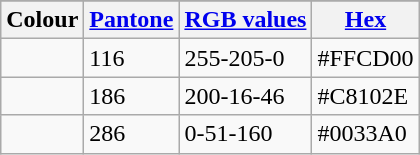<table class="wikitable">
<tr>
</tr>
<tr>
<th scope="col">Colour</th>
<th scope="col"><a href='#'>Pantone</a></th>
<th scope="col"><a href='#'>RGB values</a></th>
<th scope="col"><a href='#'>Hex</a></th>
</tr>
<tr>
<td nowrap></td>
<td>116</td>
<td>255-205-0</td>
<td>#FFCD00</td>
</tr>
<tr>
<td nowrap></td>
<td>186</td>
<td>200-16-46</td>
<td>#C8102E</td>
</tr>
<tr>
<td nowrap></td>
<td>286</td>
<td>0-51-160</td>
<td>#0033A0</td>
</tr>
</table>
